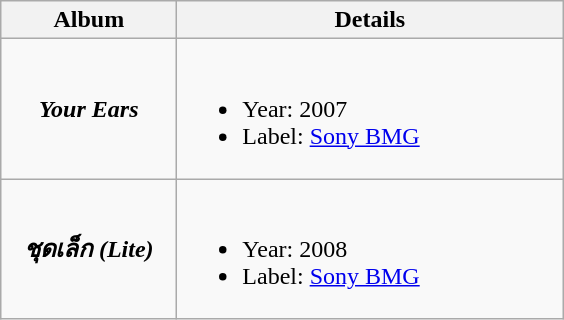<table class="wikitable">
<tr>
<th width="110px">Album</th>
<th width="250px">Details</th>
</tr>
<tr>
<td align="center"><strong><em>Your Ears</em></strong></td>
<td><br><ul><li>Year: 2007</li><li>Label: <a href='#'>Sony BMG</a></li></ul></td>
</tr>
<tr>
<td align="center"><strong><em>ชุดเล็ก (Lite)</em></strong></td>
<td><br><ul><li>Year: 2008</li><li>Label: <a href='#'>Sony BMG</a></li></ul></td>
</tr>
</table>
